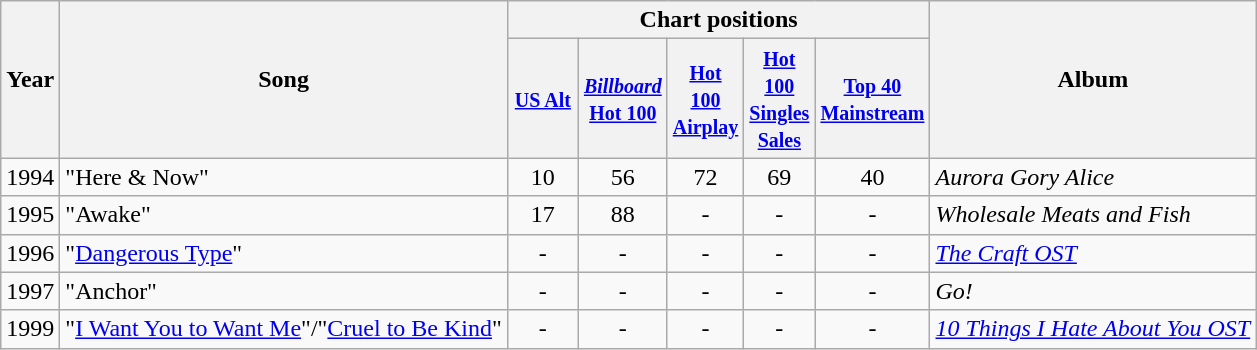<table class="wikitable">
<tr>
<th rowspan="2">Year</th>
<th rowspan="2">Song</th>
<th colspan="5">Chart positions</th>
<th rowspan="2">Album</th>
</tr>
<tr>
<th width="40"><small><a href='#'>US Alt</a></small></th>
<th width="40"><small><a href='#'><em>Billboard</em> Hot 100</a></small></th>
<th width="40"><small><a href='#'>Hot 100 Airplay</a></small></th>
<th width="40"><small><a href='#'>Hot 100 Singles Sales</a></small></th>
<th width="40"><small><a href='#'>Top 40 Mainstream</a></small></th>
</tr>
<tr>
<td>1994</td>
<td>"Here & Now"</td>
<td style="text-align:center;">10</td>
<td style="text-align:center;">56</td>
<td style="text-align:center;">72</td>
<td style="text-align:center;">69</td>
<td style="text-align:center;">40</td>
<td><em>Aurora Gory Alice</em></td>
</tr>
<tr>
<td>1995</td>
<td>"Awake"</td>
<td style="text-align:center;">17</td>
<td style="text-align:center;">88</td>
<td style="text-align:center;">-</td>
<td style="text-align:center;">-</td>
<td style="text-align:center;">-</td>
<td><em>Wholesale Meats and Fish</em></td>
</tr>
<tr>
<td>1996</td>
<td>"<a href='#'>Dangerous Type</a>"</td>
<td style="text-align:center;">-</td>
<td style="text-align:center;">-</td>
<td style="text-align:center;">-</td>
<td style="text-align:center;">-</td>
<td style="text-align:center;">-</td>
<td><em><a href='#'>The Craft OST</a></em></td>
</tr>
<tr>
<td>1997</td>
<td>"Anchor"</td>
<td style="text-align:center;">-</td>
<td style="text-align:center;">-</td>
<td style="text-align:center;">-</td>
<td style="text-align:center;">-</td>
<td style="text-align:center;">-</td>
<td><em>Go!</em></td>
</tr>
<tr>
<td>1999</td>
<td>"<a href='#'>I Want You to Want Me</a>"/"<a href='#'>Cruel to Be Kind</a>"</td>
<td style="text-align:center;">-</td>
<td style="text-align:center;">-</td>
<td style="text-align:center;">-</td>
<td style="text-align:center;">-</td>
<td style="text-align:center;">-</td>
<td><em><a href='#'>10 Things I Hate About You OST</a></em></td>
</tr>
</table>
